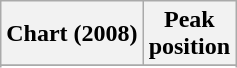<table class="wikitable sortable plainrowheaders">
<tr>
<th scope="col">Chart (2008)</th>
<th scope="col">Peak<br>position</th>
</tr>
<tr>
</tr>
<tr>
</tr>
<tr>
</tr>
</table>
